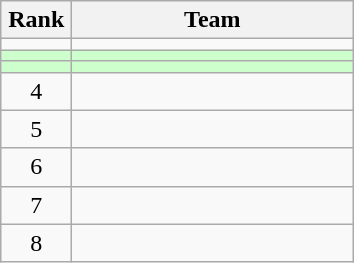<table class="wikitable" style="text-align: center;">
<tr>
<th width=40>Rank</th>
<th width=180>Team</th>
</tr>
<tr>
<td></td>
<td align="left"></td>
</tr>
<tr bgcolor=#CCFFCC>
<td></td>
<td align="left"></td>
</tr>
<tr bgcolor=#CCFFCC>
<td></td>
<td align="left"></td>
</tr>
<tr>
<td>4</td>
<td align="left"></td>
</tr>
<tr>
<td>5</td>
<td align="left"></td>
</tr>
<tr>
<td>6</td>
<td align="left"></td>
</tr>
<tr>
<td>7</td>
<td align="left"></td>
</tr>
<tr>
<td>8</td>
<td align="left"></td>
</tr>
</table>
